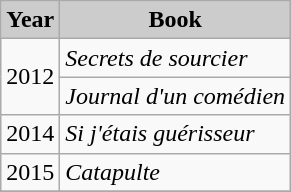<table class="wikitable">
<tr>
<th style="background: #CCCCCC;">Year</th>
<th style="background: #CCCCCC;">Book</th>
</tr>
<tr>
<td rowspan=2>2012</td>
<td><em>Secrets de sourcier</em></td>
</tr>
<tr>
<td><em>Journal d'un comédien</em></td>
</tr>
<tr>
<td>2014</td>
<td><em>Si j'étais guérisseur</em></td>
</tr>
<tr>
<td>2015</td>
<td><em>Catapulte</em></td>
</tr>
<tr>
</tr>
</table>
